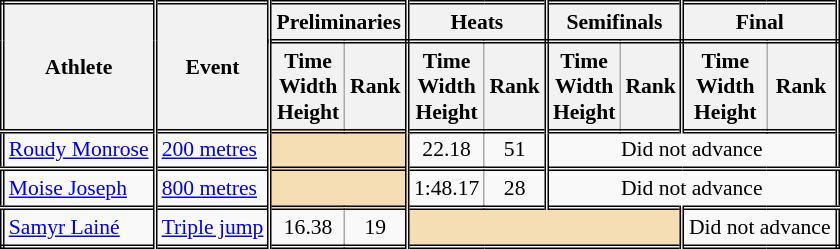<table class=wikitable style="font-size:90%; border: double;">
<tr>
<th rowspan="2" style="border-right:double">Athlete</th>
<th rowspan="2" style="border-right:double">Event</th>
<th colspan="2" style="border-right:double; border-bottom:double;">Preliminaries</th>
<th colspan="2" style="border-right:double; border-bottom:double;">Heats</th>
<th colspan="2" style="border-right:double; border-bottom:double;">Semifinals</th>
<th colspan="2" style="border-right:double; border-bottom:double;">Final</th>
</tr>
<tr>
<th>Time<br>Width<br>Height</th>
<th style="border-right:double">Rank</th>
<th>Time<br>Width<br>Height</th>
<th style="border-right:double">Rank</th>
<th>Time<br>Width<br>Height</th>
<th style="border-right:double">Rank</th>
<th>Time<br>Width<br>Height</th>
<th style="border-right:double">Rank</th>
</tr>
<tr style="border-top: double;">
<td style="border-right:double"><a href='#'>Roudy Monrose</a></td>
<td style="border-right:double"><a href='#'>200 metres</a></td>
<td style="border-right:double" colspan= 2 bgcolor="wheat"></td>
<td align=center>22.18</td>
<td align=center style="border-right:double">51</td>
<td colspan="4" align=center>Did not advance</td>
</tr>
<tr style="border-top: double;">
<td style="border-right:double"><a href='#'>Moise Joseph</a></td>
<td style="border-right:double"><a href='#'>800 metres</a></td>
<td style="border-right:double" colspan= 2 bgcolor="wheat"></td>
<td align=center>1:48.17</td>
<td align=center style="border-right:double">28</td>
<td colspan="4" align=center>Did not advance</td>
</tr>
<tr style="border-top: double;">
<td style="border-right:double"><a href='#'>Samyr Lainé</a></td>
<td style="border-right:double"><a href='#'>Triple jump</a></td>
<td align=center>16.38</td>
<td align=center style="border-right:double">19</td>
<td style="border-right:double" colspan= 4  bgcolor="wheat"></td>
<td colspan="2" align=center>Did not advance</td>
</tr>
</table>
